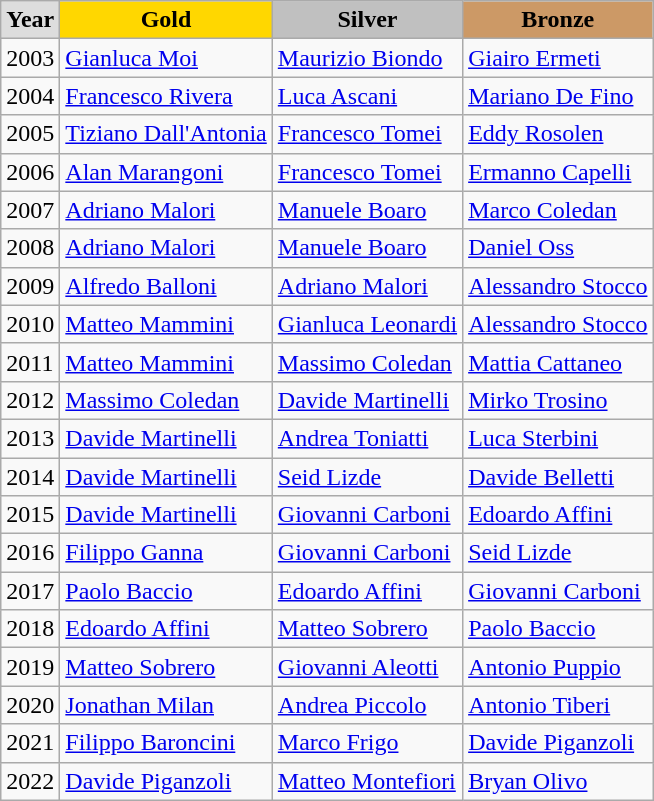<table class="wikitable" style="text-align:left;">
<tr>
<td style="background:#DDDDDD; font-weight:bold; text-align:center;">Year</td>
<td style="background:gold; font-weight:bold; text-align:center;">Gold</td>
<td style="background:silver; font-weight:bold; text-align:center;">Silver</td>
<td style="background:#cc9966; font-weight:bold; text-align:center;">Bronze</td>
</tr>
<tr>
<td>2003</td>
<td><a href='#'>Gianluca Moi</a></td>
<td><a href='#'>Maurizio Biondo</a></td>
<td><a href='#'>Giairo Ermeti</a></td>
</tr>
<tr>
<td>2004</td>
<td><a href='#'>Francesco Rivera</a></td>
<td><a href='#'>Luca Ascani</a></td>
<td><a href='#'>Mariano De Fino</a></td>
</tr>
<tr>
<td>2005</td>
<td><a href='#'>Tiziano Dall'Antonia</a></td>
<td><a href='#'>Francesco Tomei</a></td>
<td><a href='#'>Eddy Rosolen</a></td>
</tr>
<tr>
<td>2006</td>
<td><a href='#'>Alan Marangoni</a></td>
<td><a href='#'>Francesco Tomei</a></td>
<td><a href='#'>Ermanno Capelli</a></td>
</tr>
<tr>
<td>2007</td>
<td><a href='#'>Adriano Malori</a></td>
<td><a href='#'>Manuele Boaro</a></td>
<td><a href='#'>Marco Coledan</a></td>
</tr>
<tr>
<td>2008</td>
<td><a href='#'>Adriano Malori</a></td>
<td><a href='#'>Manuele Boaro</a></td>
<td><a href='#'>Daniel Oss</a></td>
</tr>
<tr>
<td>2009</td>
<td><a href='#'>Alfredo Balloni</a></td>
<td><a href='#'>Adriano Malori</a></td>
<td><a href='#'>Alessandro Stocco</a></td>
</tr>
<tr>
<td>2010</td>
<td><a href='#'>Matteo Mammini</a></td>
<td><a href='#'>Gianluca Leonardi</a></td>
<td><a href='#'>Alessandro Stocco</a></td>
</tr>
<tr>
<td>2011</td>
<td><a href='#'>Matteo Mammini</a></td>
<td><a href='#'>Massimo Coledan</a></td>
<td><a href='#'>Mattia Cattaneo</a></td>
</tr>
<tr>
<td>2012</td>
<td><a href='#'>Massimo Coledan</a></td>
<td><a href='#'>Davide Martinelli</a></td>
<td><a href='#'>Mirko Trosino</a></td>
</tr>
<tr>
<td>2013</td>
<td><a href='#'>Davide Martinelli</a></td>
<td><a href='#'>Andrea Toniatti</a></td>
<td><a href='#'>Luca Sterbini</a></td>
</tr>
<tr>
<td>2014</td>
<td><a href='#'>Davide Martinelli</a></td>
<td><a href='#'>Seid Lizde</a></td>
<td><a href='#'>Davide Belletti</a></td>
</tr>
<tr>
<td>2015</td>
<td><a href='#'>Davide Martinelli</a></td>
<td><a href='#'>Giovanni Carboni</a></td>
<td><a href='#'>Edoardo Affini</a></td>
</tr>
<tr>
<td>2016</td>
<td><a href='#'>Filippo Ganna</a></td>
<td><a href='#'>Giovanni Carboni</a></td>
<td><a href='#'>Seid Lizde</a></td>
</tr>
<tr>
<td>2017</td>
<td><a href='#'>Paolo Baccio</a></td>
<td><a href='#'>Edoardo Affini</a></td>
<td><a href='#'>Giovanni Carboni</a></td>
</tr>
<tr>
<td>2018</td>
<td><a href='#'>Edoardo Affini</a></td>
<td><a href='#'>Matteo Sobrero</a></td>
<td><a href='#'>Paolo Baccio</a></td>
</tr>
<tr>
<td>2019</td>
<td><a href='#'>Matteo Sobrero</a></td>
<td><a href='#'>Giovanni Aleotti</a></td>
<td><a href='#'>Antonio Puppio</a></td>
</tr>
<tr>
<td>2020</td>
<td><a href='#'>Jonathan Milan</a></td>
<td><a href='#'>Andrea Piccolo</a></td>
<td><a href='#'>Antonio Tiberi</a></td>
</tr>
<tr>
<td>2021</td>
<td><a href='#'>Filippo Baroncini</a></td>
<td><a href='#'>Marco Frigo</a></td>
<td><a href='#'>Davide Piganzoli</a></td>
</tr>
<tr>
<td>2022</td>
<td><a href='#'>Davide Piganzoli</a></td>
<td><a href='#'>Matteo Montefiori</a></td>
<td><a href='#'>Bryan Olivo</a></td>
</tr>
</table>
